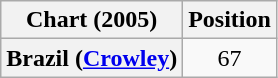<table class="wikitable plainrowheaders" style="text-align:center">
<tr>
<th scope="col">Chart (2005)</th>
<th scope="col">Position</th>
</tr>
<tr>
<th scope="row">Brazil (<a href='#'>Crowley</a>)</th>
<td>67</td>
</tr>
</table>
